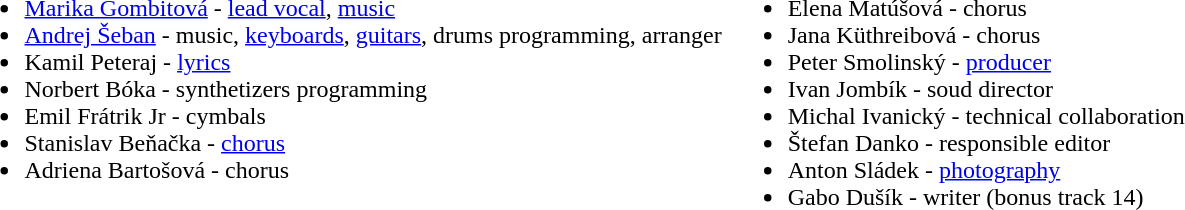<table border="0"|>
<tr>
<td valign="top"><br><ul><li><a href='#'>Marika Gombitová</a> - <a href='#'>lead vocal</a>, <a href='#'>music</a></li><li><a href='#'>Andrej Šeban</a> - music, <a href='#'>keyboards</a>, <a href='#'>guitars</a>, drums programming, arranger</li><li>Kamil Peteraj - <a href='#'>lyrics</a></li><li>Norbert Bóka - synthetizers programming</li><li>Emil Frátrik Jr - cymbals</li><li>Stanislav Beňačka - <a href='#'>chorus</a></li><li>Adriena Bartošová - chorus</li></ul></td>
<td valign="top"><br><ul><li>Elena Matúšová - chorus</li><li>Jana Küthreibová - chorus</li><li>Peter Smolinský - <a href='#'>producer</a></li><li>Ivan Jombík - soud director</li><li>Michal Ivanický - technical collaboration</li><li>Štefan Danko - responsible editor</li><li>Anton Sládek - <a href='#'>photography</a></li><li>Gabo Dušík - writer (bonus track 14)</li></ul></td>
</tr>
</table>
